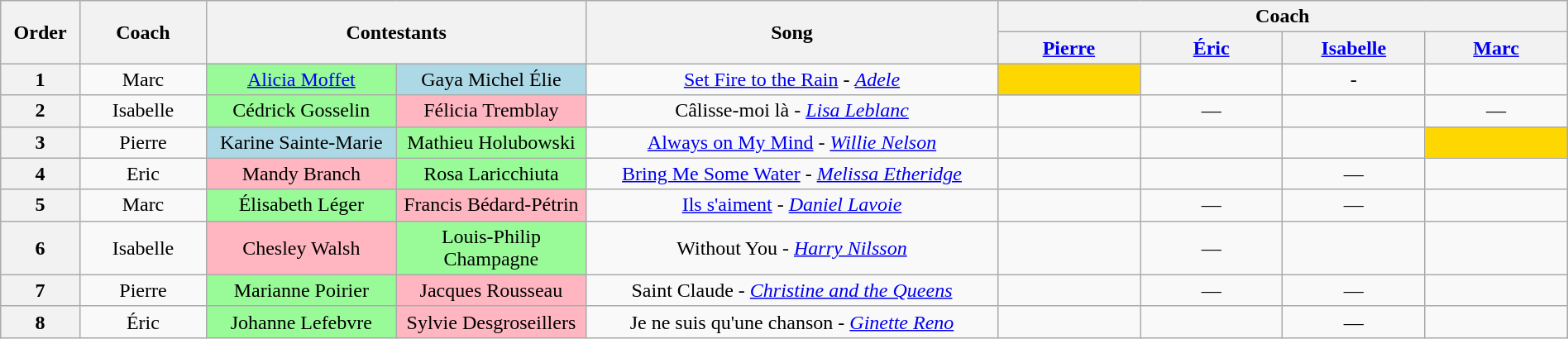<table class="wikitable" style="text-align: center; width:100%;">
<tr>
<th scope="col" rowspan="2" width="5%">Order</th>
<th scope="col" rowspan="2" width="8%">Coach</th>
<th scope="col" colspan="2" rowspan="2" width="28%">Contestants</th>
<th scope="col" rowspan="2" width="26%">Song</th>
<th scope="col" colspan="4" width="5%">Coach</th>
</tr>
<tr>
<th width="9%"><a href='#'>Pierre</a></th>
<th width="9%"><a href='#'>Éric</a></th>
<th width="9%"><a href='#'>Isabelle</a></th>
<th width="9%"><a href='#'>Marc</a></th>
</tr>
<tr>
<th scope="col">1</th>
<td>Marc</td>
<td style="background:palegreen; text-align:center;" width="12%"><a href='#'>Alicia Moffet</a></td>
<td style="background:lightblue; text-align:center;" width="12%">Gaya Michel Élie</td>
<td><a href='#'>Set Fire to the Rain</a> - <em><a href='#'>Adele</a></em></td>
<td style="background:gold;text-align:center;"></td>
<td></td>
<td>-</td>
<td></td>
</tr>
<tr>
<th scope="col">2</th>
<td>Isabelle</td>
<td style="background:palegreen; text-align:center;">Cédrick Gosselin</td>
<td style="background:lightpink; text-align:center;">Félicia Tremblay</td>
<td>Câlisse-moi là - <em><a href='#'>Lisa Leblanc</a></em></td>
<td></td>
<td>—</td>
<td></td>
<td>—</td>
</tr>
<tr>
<th scope="col">3</th>
<td>Pierre</td>
<td style="background:lightblue; text-align:center;">Karine Sainte-Marie</td>
<td style="background:palegreen; text-align:center;">Mathieu Holubowski</td>
<td><a href='#'>Always on My Mind</a> - <em><a href='#'>Willie Nelson</a></em></td>
<td></td>
<td></td>
<td></td>
<td style="background:gold;text-align:center;"></td>
</tr>
<tr>
<th scope="col">4</th>
<td>Eric</td>
<td style="background:lightpink; text-align:center;">Mandy Branch</td>
<td style="background:palegreen; text-align:center;">Rosa Laricchiuta</td>
<td><a href='#'>Bring Me Some Water</a> - <em><a href='#'>Melissa Etheridge</a></em></td>
<td></td>
<td></td>
<td>—</td>
<td></td>
</tr>
<tr>
<th scope="col">5</th>
<td>Marc</td>
<td style="background:palegreen; text-align:center;">Élisabeth Léger</td>
<td style="background:lightpink; text-align:center;">Francis Bédard-Pétrin</td>
<td><a href='#'>Ils s'aiment</a> - <em><a href='#'>Daniel Lavoie</a></em></td>
<td></td>
<td>—</td>
<td>—</td>
<td></td>
</tr>
<tr>
<th scope="col">6</th>
<td>Isabelle</td>
<td style="background:lightpink; text-align:center;">Chesley Walsh</td>
<td style="background:palegreen; text-align:center;">Louis-Philip Champagne</td>
<td>Without You - <em><a href='#'>Harry Nilsson</a></em></td>
<td></td>
<td>—</td>
<td></td>
<td></td>
</tr>
<tr>
<th scope="col">7</th>
<td>Pierre</td>
<td style="background:palegreen; text-align:center;">Marianne Poirier</td>
<td style="background:lightpink; text-align:center;">Jacques Rousseau</td>
<td>Saint Claude - <em><a href='#'>Christine and the Queens</a></em></td>
<td></td>
<td>—</td>
<td>—</td>
<td></td>
</tr>
<tr>
<th scope="col">8</th>
<td>Éric</td>
<td style="background:palegreen; text-align:center;">Johanne Lefebvre</td>
<td style="background:lightpink; text-align:center;">Sylvie Desgroseillers</td>
<td>Je ne suis qu'une chanson - <em><a href='#'>Ginette Reno</a></em></td>
<td></td>
<td></td>
<td>—</td>
<td></td>
</tr>
</table>
